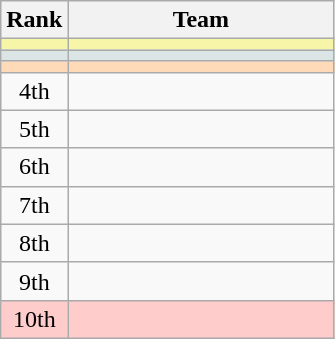<table class="wikitable" style="text-align:center">
<tr>
<th>Rank</th>
<th width=170>Team</th>
</tr>
<tr style="background:#f7f6a8;">
<td></td>
<td align=left></td>
</tr>
<tr style="background:#dce5e5;">
<td></td>
<td align=left></td>
</tr>
<tr style="background:#ffdab9;">
<td></td>
<td align=left></td>
</tr>
<tr>
<td>4th</td>
<td align=left></td>
</tr>
<tr>
<td>5th</td>
<td align=left></td>
</tr>
<tr>
<td>6th</td>
<td align=left></td>
</tr>
<tr>
<td>7th</td>
<td align=left></td>
</tr>
<tr>
<td>8th</td>
<td align=left></td>
</tr>
<tr>
<td>9th</td>
<td align=left></td>
</tr>
<tr style="text-align:center; background:#ffcccc;">
<td>10th</td>
<td align=left></td>
</tr>
</table>
